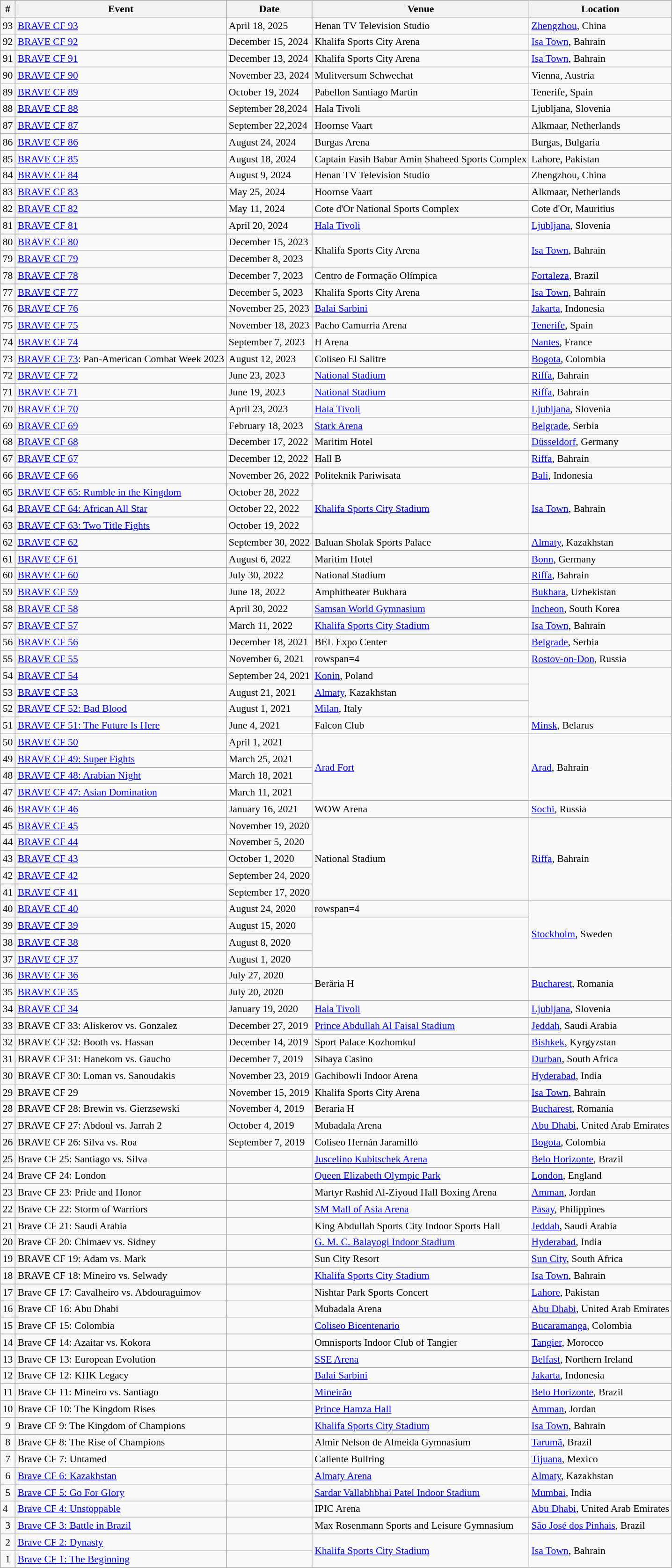<table class="sortable wikitable succession-box" style="font-size:90%;">
<tr>
<th scope="col">#</th>
<th scope="col">Event</th>
<th scope="col">Date</th>
<th scope="col">Venue</th>
<th scope="col">Location</th>
</tr>
<tr>
<td>93</td>
<td><a href='#'>BRAVE CF 93</a></td>
<td>April 18, 2025</td>
<td>Henan TV Television Studio</td>
<td><a href='#'>Zhengzhou</a>, China</td>
</tr>
<tr>
<td>92</td>
<td><a href='#'>BRAVE CF 92</a></td>
<td>December 15, 2024</td>
<td>Khalifa Sports City Arena</td>
<td><a href='#'>Isa Town</a>, Bahrain</td>
</tr>
<tr>
<td>91</td>
<td><a href='#'>BRAVE CF 91</a></td>
<td>December 13, 2024</td>
<td>Khalifa Sports City Arena</td>
<td><a href='#'>Isa Town</a>, Bahrain</td>
</tr>
<tr>
<td>90</td>
<td><a href='#'>BRAVE CF 90</a></td>
<td>November 23, 2024</td>
<td>Mulitversum Schwechat</td>
<td>Vienna, Austria</td>
</tr>
<tr>
<td>89</td>
<td><a href='#'>BRAVE CF 89</a></td>
<td>October 19, 2024</td>
<td>Pabellon Santiago Martin</td>
<td>Tenerife, Spain</td>
</tr>
<tr>
<td>88</td>
<td><a href='#'>BRAVE CF 88</a></td>
<td>September 28,2024</td>
<td>Hala Tivoli</td>
<td>Ljubljana, Slovenia</td>
</tr>
<tr>
<td>87</td>
<td><a href='#'>BRAVE CF 87</a></td>
<td>September 22,2024</td>
<td>Hoornse Vaart</td>
<td>Alkmaar, Netherlands</td>
</tr>
<tr>
<td>86</td>
<td><a href='#'>BRAVE CF 86</a></td>
<td>August 24, 2024</td>
<td>Burgas Arena</td>
<td>Burgas, Bulgaria</td>
</tr>
<tr>
<td>85</td>
<td><a href='#'>BRAVE CF 85</a></td>
<td>August 18, 2024</td>
<td>Captain Fasih Babar Amin Shaheed Sports Complex</td>
<td>Lahore, Pakistan</td>
</tr>
<tr>
<td>84</td>
<td><a href='#'>BRAVE CF 84</a></td>
<td>August 9, 2024</td>
<td>Henan TV Television Studio</td>
<td>Zhengzhou, China</td>
</tr>
<tr>
<td>83</td>
<td><a href='#'>BRAVE CF 83</a></td>
<td>May 25, 2024</td>
<td>Hoornse Vaart</td>
<td>Alkmaar, Netherlands</td>
</tr>
<tr>
<td>82</td>
<td><a href='#'>BRAVE CF 82</a></td>
<td>May 11, 2024</td>
<td>Cote d'Or National Sports Complex</td>
<td>Cote d'Or, Mauritius</td>
</tr>
<tr>
<td>81</td>
<td><a href='#'>BRAVE CF 81</a></td>
<td>April 20, 2024</td>
<td><a href='#'>Hala Tivoli</a></td>
<td><a href='#'>Ljubljana</a>, Slovenia</td>
</tr>
<tr>
<td>80</td>
<td><a href='#'>BRAVE CF 80</a></td>
<td>December 15, 2023</td>
<td rowspan=2>Khalifa Sports City Arena</td>
<td rowspan=2><a href='#'>Isa Town</a>, Bahrain</td>
</tr>
<tr>
<td>79</td>
<td><a href='#'>BRAVE CF 79</a></td>
<td>December 8, 2023</td>
</tr>
<tr>
<td>78</td>
<td><a href='#'>BRAVE CF 78</a></td>
<td>December 7, 2023</td>
<td>Centro de Formação Olímpica</td>
<td><a href='#'>Fortaleza</a>, Brazil</td>
</tr>
<tr>
<td>77</td>
<td><a href='#'>BRAVE CF 77</a></td>
<td>December 5, 2023</td>
<td>Khalifa Sports City Arena</td>
<td><a href='#'>Isa Town</a>, Bahrain</td>
</tr>
<tr>
<td>76</td>
<td><a href='#'>BRAVE CF 76</a></td>
<td>November 25, 2023</td>
<td><a href='#'>Balai Sarbini</a></td>
<td><a href='#'>Jakarta</a>, Indonesia</td>
</tr>
<tr>
<td>75</td>
<td><a href='#'>BRAVE CF 75</a></td>
<td>November 18, 2023</td>
<td>Pacho Camurria Arena</td>
<td><a href='#'>Tenerife</a>, Spain</td>
</tr>
<tr>
<td>74</td>
<td><a href='#'>BRAVE CF 74</a></td>
<td>September 7, 2023</td>
<td>H Arena</td>
<td><a href='#'>Nantes</a>, France</td>
</tr>
<tr>
<td>73</td>
<td><a href='#'>BRAVE CF 73</a>: Pan-American Combat Week 2023</td>
<td>August 12, 2023</td>
<td>Coliseo El Salitre</td>
<td><a href='#'>Bogota</a>, Colombia</td>
</tr>
<tr>
<td>72</td>
<td><a href='#'>BRAVE CF 72</a></td>
<td>June 23, 2023</td>
<td><a href='#'>National Stadium</a></td>
<td><a href='#'>Riffa</a>, Bahrain</td>
</tr>
<tr>
<td>71</td>
<td><a href='#'>BRAVE CF 71</a></td>
<td>June 19, 2023</td>
<td><a href='#'>National Stadium</a></td>
<td><a href='#'>Riffa</a>, Bahrain</td>
</tr>
<tr>
<td>70</td>
<td><a href='#'>BRAVE CF 70</a></td>
<td>April 23, 2023</td>
<td><a href='#'>Hala Tivoli</a></td>
<td><a href='#'>Ljubljana</a>, Slovenia</td>
</tr>
<tr>
<td>69</td>
<td><a href='#'>BRAVE CF 69</a></td>
<td>February 18, 2023</td>
<td><a href='#'>Stark Arena</a></td>
<td><a href='#'>Belgrade</a>, Serbia</td>
</tr>
<tr>
<td>68</td>
<td><a href='#'>BRAVE CF 68</a></td>
<td>December 17, 2022</td>
<td>Maritim Hotel</td>
<td><a href='#'>Düsseldorf</a>, Germany</td>
</tr>
<tr>
<td>67</td>
<td><a href='#'>BRAVE CF 67</a></td>
<td>December 12, 2022</td>
<td>Hall B</td>
<td><a href='#'>Riffa</a>, Bahrain</td>
</tr>
<tr>
<td>66</td>
<td><a href='#'>BRAVE CF 66</a></td>
<td>November 26, 2022</td>
<td>Politeknik Pariwisata</td>
<td><a href='#'>Bali</a>, Indonesia</td>
</tr>
<tr>
<td>65</td>
<td><a href='#'>BRAVE CF 65: Rumble in the Kingdom</a></td>
<td>October 28, 2022</td>
<td rowspan=3><a href='#'>Khalifa Sports City Stadium</a></td>
<td rowspan=3><a href='#'>Isa Town</a>, Bahrain</td>
</tr>
<tr>
<td>64</td>
<td><a href='#'>BRAVE CF 64: African All Star</a></td>
<td>October 22, 2022</td>
</tr>
<tr>
<td>63</td>
<td><a href='#'>BRAVE CF 63: Two Title Fights</a></td>
<td>October 19, 2022</td>
</tr>
<tr>
<td>62</td>
<td><a href='#'>BRAVE CF 62</a></td>
<td>September 30, 2022</td>
<td>Baluan Sholak Sports Palace</td>
<td><a href='#'>Almaty</a>, Kazakhstan</td>
</tr>
<tr>
<td>61</td>
<td><a href='#'>BRAVE CF 61</a></td>
<td>August 6, 2022</td>
<td>Maritim Hotel</td>
<td><a href='#'>Bonn</a>, Germany</td>
</tr>
<tr>
<td>60</td>
<td><a href='#'>BRAVE CF 60</a></td>
<td>July 30, 2022</td>
<td>National Stadium</td>
<td><a href='#'>Riffa</a>, Bahrain</td>
</tr>
<tr>
<td>59</td>
<td><a href='#'>BRAVE CF 59</a></td>
<td>June 18, 2022</td>
<td>Amphitheater Bukhara</td>
<td><a href='#'>Bukhara</a>, Uzbekistan</td>
</tr>
<tr>
<td>58</td>
<td><a href='#'>BRAVE CF 58</a></td>
<td>April 30, 2022</td>
<td><a href='#'>Samsan World Gymnasium</a></td>
<td><a href='#'>Incheon</a>, South Korea</td>
</tr>
<tr>
<td>57</td>
<td><a href='#'>BRAVE CF 57</a></td>
<td>March 11, 2022</td>
<td><a href='#'>Khalifa Sports City Stadium</a></td>
<td><a href='#'>Isa Town</a>, Bahrain</td>
</tr>
<tr>
<td>56</td>
<td><a href='#'>BRAVE CF 56</a></td>
<td>December 18, 2021</td>
<td>BEL Expo Center</td>
<td><a href='#'>Belgrade</a>, Serbia</td>
</tr>
<tr>
<td>55</td>
<td><a href='#'>BRAVE CF 55</a></td>
<td>November 6, 2021</td>
<td>rowspan=4 </td>
<td><a href='#'>Rostov-on-Don</a>, Russia</td>
</tr>
<tr>
<td>54</td>
<td><a href='#'>BRAVE CF 54</a></td>
<td>September 24, 2021</td>
<td><a href='#'>Konin</a>, Poland</td>
</tr>
<tr>
<td>53</td>
<td><a href='#'>BRAVE CF 53</a></td>
<td>August 21, 2021</td>
<td><a href='#'>Almaty</a>, Kazakhstan</td>
</tr>
<tr>
<td>52</td>
<td><a href='#'>BRAVE CF 52: Bad Blood</a></td>
<td>August 1, 2021</td>
<td><a href='#'>Milan</a>, Italy</td>
</tr>
<tr>
<td>51</td>
<td><a href='#'>BRAVE CF 51: The Future Is Here</a></td>
<td>June 4, 2021</td>
<td>Falcon Club</td>
<td><a href='#'>Minsk</a>, Belarus</td>
</tr>
<tr>
<td>50</td>
<td><a href='#'>BRAVE CF 50</a></td>
<td>April 1, 2021</td>
<td rowspan=4><a href='#'>Arad Fort</a></td>
<td rowspan=4><a href='#'>Arad</a>, Bahrain</td>
</tr>
<tr>
<td>49</td>
<td><a href='#'>BRAVE CF 49: Super Fights</a></td>
<td>March 25, 2021</td>
</tr>
<tr>
<td>48</td>
<td><a href='#'>BRAVE CF 48: Arabian Night</a></td>
<td>March 18, 2021</td>
</tr>
<tr>
<td>47</td>
<td><a href='#'>BRAVE CF 47: Asian Domination</a></td>
<td>March 11, 2021</td>
</tr>
<tr>
<td>46</td>
<td><a href='#'>BRAVE CF 46</a></td>
<td>January 16, 2021</td>
<td>WOW Arena</td>
<td><a href='#'>Sochi</a>, Russia</td>
</tr>
<tr>
<td>45</td>
<td><a href='#'>BRAVE CF 45</a></td>
<td>November 19, 2020</td>
<td rowspan=5>National Stadium</td>
<td rowspan=5><a href='#'>Riffa</a>, Bahrain</td>
</tr>
<tr>
<td>44</td>
<td><a href='#'>BRAVE CF 44</a></td>
<td>November 5, 2020</td>
</tr>
<tr>
<td>43</td>
<td><a href='#'>BRAVE CF 43</a></td>
<td>October 1, 2020</td>
</tr>
<tr>
<td>42</td>
<td><a href='#'>BRAVE CF 42</a></td>
<td>September 24, 2020</td>
</tr>
<tr>
<td>41</td>
<td><a href='#'>BRAVE CF 41</a></td>
<td>September 17, 2020</td>
</tr>
<tr>
<td>40</td>
<td><a href='#'>BRAVE CF 40</a></td>
<td>August 24, 2020</td>
<td>rowspan=4 </td>
<td rowspan=4><a href='#'>Stockholm</a>, Sweden</td>
</tr>
<tr>
<td>39</td>
<td><a href='#'>BRAVE CF 39</a></td>
<td>August 15, 2020</td>
</tr>
<tr>
<td>38</td>
<td><a href='#'>BRAVE CF 38</a></td>
<td>August 8, 2020</td>
</tr>
<tr>
<td>37</td>
<td><a href='#'>BRAVE CF 37</a></td>
<td>August 1, 2020</td>
</tr>
<tr>
<td>36</td>
<td><a href='#'>BRAVE CF 36</a></td>
<td>July 27, 2020</td>
<td rowspan=2>Berăria H</td>
<td rowspan=2><a href='#'>Bucharest</a>, Romania</td>
</tr>
<tr>
<td>35</td>
<td><a href='#'>BRAVE CF 35</a></td>
<td>July 20, 2020</td>
</tr>
<tr>
<td>34</td>
<td><a href='#'>BRAVE CF 34</a></td>
<td>January 19, 2020</td>
<td><a href='#'>Hala Tivoli</a></td>
<td><a href='#'>Ljubljana</a>, Slovenia</td>
</tr>
<tr>
<td>33</td>
<td>BRAVE CF 33: Aliskerov vs. Gonzalez</td>
<td>December 27, 2019</td>
<td><a href='#'>Prince Abdullah Al Faisal Stadium</a></td>
<td><a href='#'>Jeddah</a>, Saudi Arabia</td>
</tr>
<tr>
<td>32</td>
<td>BRAVE CF 32: Booth vs. Hassan</td>
<td>December 14, 2019</td>
<td>Sport Palace Kozhomkul</td>
<td><a href='#'>Bishkek</a>, Kyrgyzstan</td>
</tr>
<tr>
<td>31</td>
<td>BRAVE CF 31: Hanekom vs. Gaucho</td>
<td>December 7, 2019</td>
<td>Sibaya Casino</td>
<td><a href='#'>Durban</a>, South Africa</td>
</tr>
<tr>
<td>30</td>
<td>BRAVE CF 30: Loman vs. Sanoudakis</td>
<td>November 23, 2019</td>
<td>Gachibowli Indoor Arena</td>
<td><a href='#'>Hyderabad</a>, India</td>
</tr>
<tr>
<td>29</td>
<td>BRAVE CF 29</td>
<td>November 15, 2019</td>
<td>Khalifa Sports City Arena</td>
<td><a href='#'>Isa Town</a>, Bahrain</td>
</tr>
<tr>
<td>28</td>
<td>BRAVE CF 28: Brewin vs. Gierzsewski</td>
<td>November 4, 2019</td>
<td>Beraria H</td>
<td><a href='#'>Bucharest</a>, Romania</td>
</tr>
<tr>
<td>27</td>
<td>BRAVE CF 27: Abdoul vs. Jarrah 2</td>
<td>October 4, 2019</td>
<td>Mubadala Arena</td>
<td><a href='#'>Abu Dhabi</a>, United Arab Emirates</td>
</tr>
<tr>
<td>26</td>
<td>BRAVE CF 26: Silva vs. Roa</td>
<td>September 7, 2019</td>
<td>Coliseo Hernán Jaramillo</td>
<td><a href='#'>Bogota</a>, Colombia</td>
</tr>
<tr>
<td align=center>25</td>
<td>Brave CF 25: Santiago vs. Silva</td>
<td></td>
<td><a href='#'>Juscelino Kubitschek Arena</a></td>
<td><a href='#'>Belo Horizonte</a>, Brazil</td>
</tr>
<tr>
<td align=center>24</td>
<td>Brave CF 24: London</td>
<td></td>
<td><a href='#'>Queen Elizabeth Olympic Park</a></td>
<td><a href='#'>London</a>, England</td>
</tr>
<tr>
<td align=center>23</td>
<td>Brave CF 23: Pride and Honor</td>
<td></td>
<td>Martyr Rashid Al-Ziyoud Hall Boxing Arena</td>
<td><a href='#'>Amman</a>, Jordan</td>
</tr>
<tr>
<td align=center>22</td>
<td>Brave CF 22: Storm of Warriors</td>
<td></td>
<td><a href='#'>SM Mall of Asia Arena</a></td>
<td><a href='#'>Pasay</a>, Philippines</td>
</tr>
<tr>
<td align=center>21</td>
<td>Brave CF 21: Saudi Arabia</td>
<td></td>
<td>King Abdullah Sports City Indoor Sports Hall</td>
<td><a href='#'>Jeddah</a>, Saudi Arabia</td>
</tr>
<tr>
<td>20</td>
<td>Brave CF 20: Chimaev vs. Sidney</td>
<td></td>
<td><a href='#'>G. M. C. Balayogi Indoor Stadium</a></td>
<td><a href='#'>Hyderabad</a>, India</td>
</tr>
<tr>
<td align=center>19</td>
<td>BRAVE CF 19: Adam vs. Mark</td>
<td></td>
<td>Sun City Resort</td>
<td><a href='#'>Sun City</a>, South Africa</td>
</tr>
<tr>
<td align=center>18</td>
<td>BRAVE CF 18: Mineiro vs. Selwady</td>
<td></td>
<td><a href='#'>Khalifa Sports City Stadium</a></td>
<td><a href='#'>Isa Town</a>, Bahrain</td>
</tr>
<tr>
<td align=center>17</td>
<td>Brave CF 17: Cavalheiro vs. Abdouraguimov</td>
<td></td>
<td>Nishtar Park Sports Concert</td>
<td><a href='#'>Lahore</a>, Pakistan</td>
</tr>
<tr>
<td align=center>16</td>
<td>Brave CF 16: Abu Dhabi</td>
<td></td>
<td>Mubadala Arena</td>
<td><a href='#'>Abu Dhabi</a>, United Arab Emirates</td>
</tr>
<tr>
<td align=center>15</td>
<td>Brave CF 15: Colombia</td>
<td></td>
<td><a href='#'>Coliseo Bicentenario</a></td>
<td><a href='#'>Bucaramanga</a>, Colombia</td>
</tr>
<tr>
<td align=center>14</td>
<td>Brave CF 14: Azaitar vs. Kokora</td>
<td></td>
<td>Omnisports Indoor Club of Tangier</td>
<td><a href='#'>Tangier</a>, Morocco</td>
</tr>
<tr>
<td align=center>13</td>
<td>Brave CF 13: European Evolution</td>
<td></td>
<td><a href='#'>SSE Arena</a></td>
<td><a href='#'>Belfast</a>, Northern Ireland</td>
</tr>
<tr>
<td align=center>12</td>
<td>Brave CF 12: KHK Legacy</td>
<td></td>
<td><a href='#'>Balai Sarbini</a></td>
<td><a href='#'>Jakarta</a>, Indonesia</td>
</tr>
<tr>
<td align=center>11</td>
<td>Brave CF 11: Mineiro vs. Santiago</td>
<td></td>
<td><a href='#'>Mineirão</a></td>
<td><a href='#'>Belo Horizonte</a>, Brazil</td>
</tr>
<tr>
<td align=center>10</td>
<td>Brave CF 10: The Kingdom Rises</td>
<td></td>
<td><a href='#'>Prince Hamza Hall</a></td>
<td><a href='#'>Amman</a>, Jordan</td>
</tr>
<tr>
<td align=center>9</td>
<td>Brave CF 9: The Kingdom of Champions</td>
<td></td>
<td><a href='#'>Khalifa Sports City Stadium</a></td>
<td><a href='#'>Isa Town</a>, Bahrain</td>
</tr>
<tr>
<td align=center>8</td>
<td>Brave CF 8: The Rise of Champions</td>
<td></td>
<td>Almir Nelson de Almeida Gymnasium</td>
<td><a href='#'>Tarumã</a>, Brazil</td>
</tr>
<tr>
<td align=center>7</td>
<td>Brave CF 7: Untamed</td>
<td></td>
<td>Caliente Bullring</td>
<td><a href='#'>Tijuana</a>, Mexico</td>
</tr>
<tr>
<td align=center>6</td>
<td><a href='#'>Brave CF 6: Kazakhstan</a></td>
<td></td>
<td><a href='#'>Almaty Arena</a></td>
<td><a href='#'>Almaty</a>, Kazakhstan</td>
</tr>
<tr>
<td align=center>5</td>
<td><a href='#'>Brave CF 5: Go For Glory</a></td>
<td></td>
<td><a href='#'>Sardar Vallabhbhai Patel Indoor Stadium</a></td>
<td><a href='#'>Mumbai</a>, India</td>
</tr>
<tr>
<td>4</td>
<td><a href='#'>Brave CF 4: Unstoppable</a></td>
<td></td>
<td>IPIC Arena</td>
<td><a href='#'>Abu Dhabi</a>, United Arab Emirates</td>
</tr>
<tr>
<td align=center>3</td>
<td><a href='#'>Brave CF 3: Battle in Brazil</a></td>
<td></td>
<td>Max Rosenmann Sports and Leisure Gymnasium</td>
<td><a href='#'>São José dos Pinhais</a>, Brazil</td>
</tr>
<tr>
<td align=center>2</td>
<td><a href='#'>Brave CF 2: Dynasty</a></td>
<td></td>
<td rowspan=2><a href='#'>Khalifa Sports City Stadium</a></td>
<td rowspan=2><a href='#'>Isa Town</a>, Bahrain</td>
</tr>
<tr>
<td align=center>1</td>
<td><a href='#'>Brave CF 1: The Beginning</a></td>
<td></td>
</tr>
</table>
